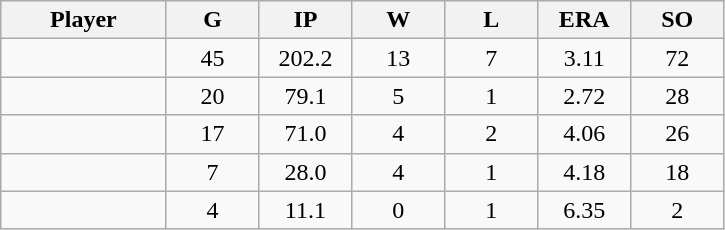<table class="wikitable sortable">
<tr>
<th bgcolor="#DDDDFF" width="16%">Player</th>
<th bgcolor="#DDDDFF" width="9%">G</th>
<th bgcolor="#DDDDFF" width="9%">IP</th>
<th bgcolor="#DDDDFF" width="9%">W</th>
<th bgcolor="#DDDDFF" width="9%">L</th>
<th bgcolor="#DDDDFF" width="9%">ERA</th>
<th bgcolor="#DDDDFF" width="9%">SO</th>
</tr>
<tr align="center">
<td></td>
<td>45</td>
<td>202.2</td>
<td>13</td>
<td>7</td>
<td>3.11</td>
<td>72</td>
</tr>
<tr align="center">
<td></td>
<td>20</td>
<td>79.1</td>
<td>5</td>
<td>1</td>
<td>2.72</td>
<td>28</td>
</tr>
<tr align="center">
<td></td>
<td>17</td>
<td>71.0</td>
<td>4</td>
<td>2</td>
<td>4.06</td>
<td>26</td>
</tr>
<tr align="center">
<td></td>
<td>7</td>
<td>28.0</td>
<td>4</td>
<td>1</td>
<td>4.18</td>
<td>18</td>
</tr>
<tr align="center">
<td></td>
<td>4</td>
<td>11.1</td>
<td>0</td>
<td>1</td>
<td>6.35</td>
<td>2</td>
</tr>
</table>
